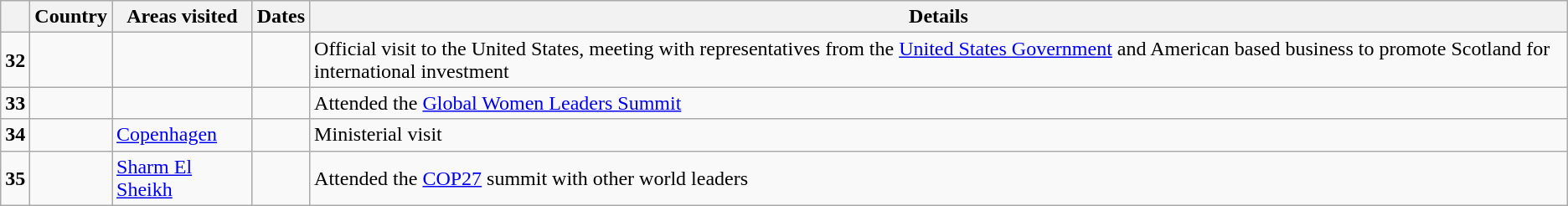<table class="wikitable sortable">
<tr>
<th></th>
<th>Country</th>
<th>Areas visited</th>
<th>Dates</th>
<th class="unsortable">Details</th>
</tr>
<tr>
<td rowspan=1><strong>32</strong></td>
<td></td>
<td></td>
<td></td>
<td>Official visit to the United States, meeting with representatives from the <a href='#'>United States Government</a> and American based business to promote Scotland for international investment</td>
</tr>
<tr>
<td rowspan=1><strong>33</strong></td>
<td></td>
<td></td>
<td></td>
<td>Attended the <a href='#'>Global Women Leaders Summit</a></td>
</tr>
<tr>
<td rowspan=1><strong>34</strong></td>
<td></td>
<td><a href='#'>Copenhagen</a></td>
<td></td>
<td>Ministerial visit</td>
</tr>
<tr>
<td rowspan=1><strong>35</strong></td>
<td></td>
<td><a href='#'>Sharm El Sheikh</a></td>
<td></td>
<td>Attended the <a href='#'>COP27</a> summit with other world leaders</td>
</tr>
</table>
